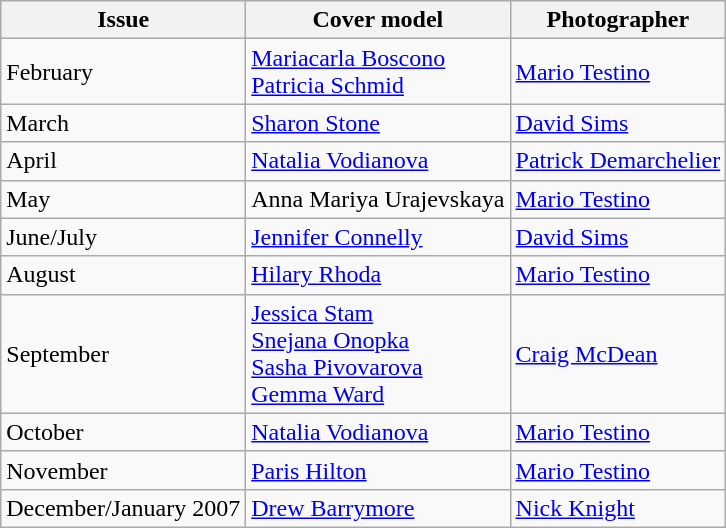<table class="sortable wikitable">
<tr>
<th>Issue</th>
<th>Cover model</th>
<th>Photographer</th>
</tr>
<tr>
<td>February</td>
<td><a href='#'>Mariacarla Boscono</a><br><a href='#'>Patricia Schmid</a></td>
<td><a href='#'>Mario Testino</a></td>
</tr>
<tr>
<td>March</td>
<td><a href='#'>Sharon Stone</a></td>
<td><a href='#'>David Sims</a></td>
</tr>
<tr>
<td>April</td>
<td><a href='#'>Natalia Vodianova</a></td>
<td><a href='#'>Patrick Demarchelier</a></td>
</tr>
<tr>
<td>May</td>
<td>Anna Mariya Urajevskaya</td>
<td><a href='#'>Mario Testino</a></td>
</tr>
<tr>
<td>June/July</td>
<td><a href='#'>Jennifer Connelly</a></td>
<td><a href='#'>David Sims</a></td>
</tr>
<tr>
<td>August</td>
<td><a href='#'>Hilary Rhoda</a></td>
<td><a href='#'>Mario Testino</a></td>
</tr>
<tr>
<td>September</td>
<td><a href='#'>Jessica Stam</a><br><a href='#'>Snejana Onopka</a><br><a href='#'>Sasha Pivovarova</a><br><a href='#'>Gemma Ward</a></td>
<td><a href='#'>Craig McDean</a></td>
</tr>
<tr>
<td>October</td>
<td><a href='#'>Natalia Vodianova</a></td>
<td><a href='#'>Mario Testino</a></td>
</tr>
<tr>
<td>November</td>
<td><a href='#'>Paris Hilton</a></td>
<td><a href='#'>Mario Testino</a></td>
</tr>
<tr>
<td>December/January 2007</td>
<td><a href='#'>Drew Barrymore</a></td>
<td><a href='#'>Nick Knight</a></td>
</tr>
</table>
